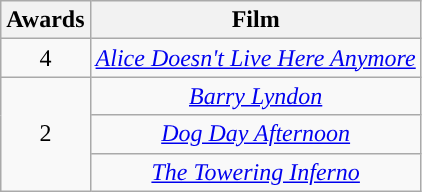<table class="wikitable" style="text-align:center;">
<tr>
<th style="background:">Awards</th>
<th style="background:">Film</th>
</tr>
<tr>
<td>4</td>
<td><em><a href='#'>Alice Doesn't Live Here Anymore</a></em></td>
</tr>
<tr>
<td rowspan="3">2</td>
<td><em><a href='#'>Barry Lyndon</a></em></td>
</tr>
<tr>
<td><em><a href='#'>Dog Day Afternoon</a></em></td>
</tr>
<tr>
<td><em><a href='#'>The Towering Inferno</a></em></td>
</tr>
</table>
